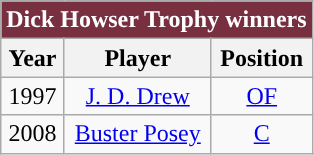<table class="wikitable">
<tr>
<td colspan="5" style= "background:#782F40; color:white; text-align:center;"><strong>Dick Howser Trophy winners</strong></td>
</tr>
<tr>
<th>Year</th>
<th>Player</th>
<th>Position</th>
</tr>
<tr style="text-align:center;">
<td>1997</td>
<td><a href='#'>J. D. Drew</a></td>
<td><a href='#'>OF</a></td>
</tr>
<tr style="text-align:center;">
<td>2008</td>
<td><a href='#'>Buster Posey</a></td>
<td><a href='#'>C</a></td>
</tr>
</table>
